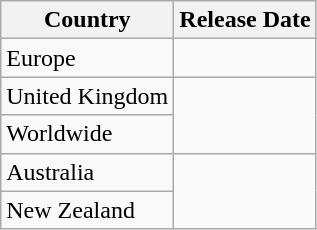<table class="wikitable">
<tr>
<th>Country</th>
<th>Release Date</th>
</tr>
<tr>
<td>Europe</td>
<td></td>
</tr>
<tr>
<td>United Kingdom</td>
<td rowspan="2"></td>
</tr>
<tr>
<td>Worldwide</td>
</tr>
<tr>
<td>Australia</td>
<td rowspan="2"></td>
</tr>
<tr>
<td>New Zealand</td>
</tr>
</table>
